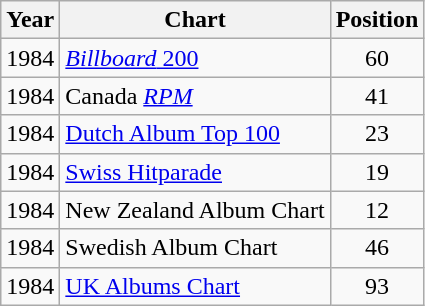<table class="wikitable sortable">
<tr>
<th align="left">Year</th>
<th align="left">Chart</th>
<th align="left">Position</th>
</tr>
<tr>
<td align="left">1984</td>
<td align="left"><a href='#'><em>Billboard</em> 200</a></td>
<td align="center">60</td>
</tr>
<tr>
<td align="left">1984</td>
<td align="left">Canada <em><a href='#'>RPM</a></em></td>
<td align="center">41</td>
</tr>
<tr>
<td align="left">1984</td>
<td align="left"><a href='#'>Dutch Album Top 100</a></td>
<td align="center">23</td>
</tr>
<tr>
<td align="left">1984</td>
<td align="left"><a href='#'>Swiss Hitparade</a></td>
<td align="center">19</td>
</tr>
<tr>
<td align="left">1984</td>
<td align="left">New Zealand Album Chart</td>
<td align="center">12</td>
</tr>
<tr>
<td align="left">1984</td>
<td align="left">Swedish Album Chart</td>
<td align="center">46</td>
</tr>
<tr>
<td align="left">1984</td>
<td align="left"><a href='#'>UK Albums Chart</a></td>
<td align="center">93</td>
</tr>
</table>
